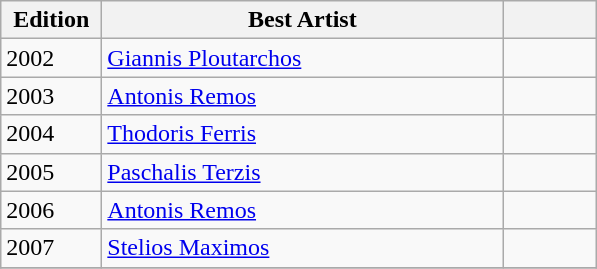<table class="wikitable" style="margin-right: 0;">
<tr text-align:center;">
<th style="width:60px;">Edition</th>
<th style="width:260px;">Best Artist</th>
<th style="width:55px;"></th>
</tr>
<tr>
<td>2002</td>
<td><a href='#'>Giannis Ploutarchos</a></td>
<td></td>
</tr>
<tr>
<td>2003</td>
<td><a href='#'>Antonis Remos</a></td>
<td></td>
</tr>
<tr>
<td>2004</td>
<td><a href='#'>Thodoris Ferris</a></td>
<td></td>
</tr>
<tr>
<td>2005</td>
<td><a href='#'>Paschalis Terzis</a></td>
<td></td>
</tr>
<tr>
<td>2006</td>
<td><a href='#'>Antonis Remos</a></td>
<td></td>
</tr>
<tr>
<td>2007</td>
<td><a href='#'>Stelios Maximos</a></td>
<td></td>
</tr>
<tr>
</tr>
</table>
